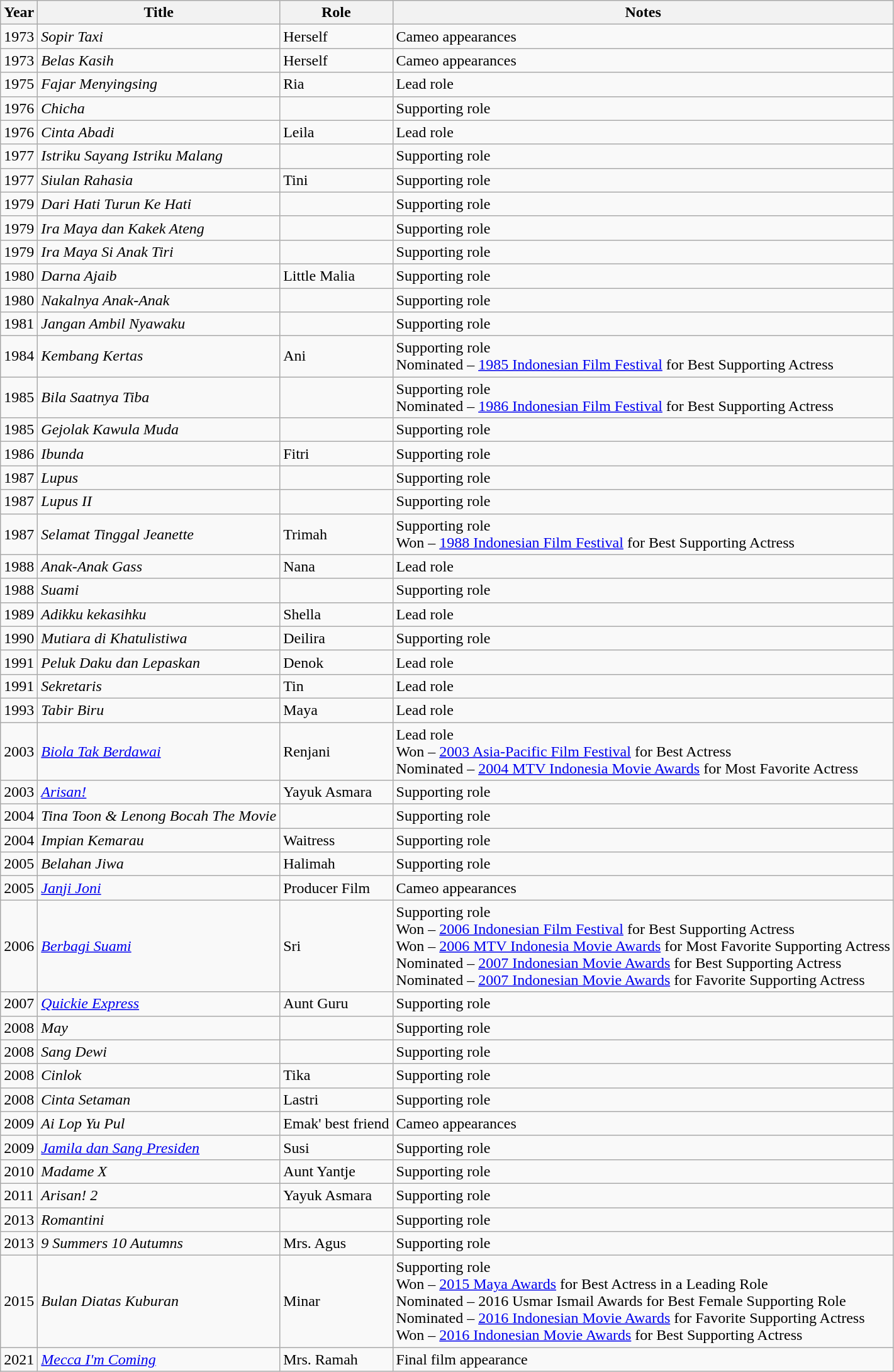<table class="wikitable">
<tr>
<th>Year</th>
<th>Title</th>
<th>Role</th>
<th>Notes</th>
</tr>
<tr>
<td>1973</td>
<td><em>Sopir Taxi</em></td>
<td>Herself</td>
<td>Cameo appearances</td>
</tr>
<tr>
<td>1973</td>
<td><em>Belas Kasih</em></td>
<td>Herself</td>
<td>Cameo appearances</td>
</tr>
<tr>
<td>1975</td>
<td><em>Fajar Menyingsing</em></td>
<td>Ria</td>
<td>Lead role</td>
</tr>
<tr>
<td>1976</td>
<td><em>Chicha</em></td>
<td></td>
<td>Supporting role</td>
</tr>
<tr>
<td>1976</td>
<td><em>Cinta Abadi</em></td>
<td>Leila</td>
<td>Lead role</td>
</tr>
<tr>
<td>1977</td>
<td><em>Istriku Sayang Istriku Malang</em></td>
<td></td>
<td>Supporting role</td>
</tr>
<tr>
<td>1977</td>
<td><em>Siulan Rahasia</em></td>
<td>Tini</td>
<td>Supporting role</td>
</tr>
<tr>
<td>1979</td>
<td><em>Dari Hati Turun Ke Hati</em></td>
<td></td>
<td>Supporting role</td>
</tr>
<tr>
<td>1979</td>
<td><em>Ira Maya dan Kakek Ateng</em></td>
<td></td>
<td>Supporting role</td>
</tr>
<tr>
<td>1979</td>
<td><em>Ira Maya Si Anak Tiri</em></td>
<td></td>
<td>Supporting role</td>
</tr>
<tr>
<td>1980</td>
<td><em>Darna Ajaib</em></td>
<td>Little Malia</td>
<td>Supporting role</td>
</tr>
<tr>
<td>1980</td>
<td><em>Nakalnya Anak-Anak</em></td>
<td></td>
<td>Supporting role</td>
</tr>
<tr>
<td>1981</td>
<td><em>Jangan Ambil Nyawaku</em></td>
<td></td>
<td>Supporting role</td>
</tr>
<tr>
<td>1984</td>
<td><em>Kembang Kertas</em></td>
<td>Ani</td>
<td>Supporting role<br>Nominated – <a href='#'>1985 Indonesian Film Festival</a> for Best Supporting Actress</td>
</tr>
<tr>
<td>1985</td>
<td><em>Bila Saatnya Tiba</em></td>
<td></td>
<td>Supporting role<br>Nominated – <a href='#'>1986 Indonesian Film Festival</a> for Best Supporting Actress</td>
</tr>
<tr>
<td>1985</td>
<td><em>Gejolak Kawula Muda</em></td>
<td></td>
<td>Supporting role</td>
</tr>
<tr>
<td>1986</td>
<td><em>Ibunda</em></td>
<td>Fitri</td>
<td>Supporting role</td>
</tr>
<tr>
<td>1987</td>
<td><em>Lupus</em></td>
<td></td>
<td>Supporting role</td>
</tr>
<tr>
<td>1987</td>
<td><em>Lupus II</em></td>
<td></td>
<td>Supporting role</td>
</tr>
<tr>
<td>1987</td>
<td><em>Selamat Tinggal Jeanette</em></td>
<td>Trimah</td>
<td>Supporting role<br>Won – <a href='#'>1988 Indonesian Film Festival</a> for Best Supporting Actress</td>
</tr>
<tr>
<td>1988</td>
<td><em>Anak-Anak Gass</em></td>
<td>Nana</td>
<td>Lead role</td>
</tr>
<tr>
<td>1988</td>
<td><em>Suami</em></td>
<td></td>
<td>Supporting role</td>
</tr>
<tr>
<td>1989</td>
<td><em>Adikku kekasihku</em></td>
<td>Shella</td>
<td>Lead role</td>
</tr>
<tr>
<td>1990</td>
<td><em>Mutiara di Khatulistiwa</em></td>
<td>Deilira</td>
<td>Supporting role</td>
</tr>
<tr>
<td>1991</td>
<td><em>Peluk Daku dan Lepaskan</em></td>
<td>Denok</td>
<td>Lead role</td>
</tr>
<tr>
<td>1991</td>
<td><em>Sekretaris</em></td>
<td>Tin</td>
<td>Lead role</td>
</tr>
<tr>
<td>1993</td>
<td><em>Tabir Biru</em></td>
<td>Maya</td>
<td>Lead role</td>
</tr>
<tr>
<td>2003</td>
<td><em><a href='#'>Biola Tak Berdawai</a></em></td>
<td>Renjani</td>
<td>Lead role<br>Won – <a href='#'>2003 Asia-Pacific Film Festival</a> for Best Actress<br>Nominated – <a href='#'>2004 MTV Indonesia Movie Awards</a> for Most Favorite Actress</td>
</tr>
<tr>
<td>2003</td>
<td><em><a href='#'>Arisan!</a></em></td>
<td>Yayuk Asmara</td>
<td>Supporting role</td>
</tr>
<tr>
<td>2004</td>
<td><em>Tina Toon & Lenong Bocah The Movie</em></td>
<td></td>
<td>Supporting role</td>
</tr>
<tr>
<td>2004</td>
<td><em>Impian Kemarau</em></td>
<td>Waitress</td>
<td>Supporting role</td>
</tr>
<tr>
<td>2005</td>
<td><em>Belahan Jiwa</em></td>
<td>Halimah</td>
<td>Supporting role</td>
</tr>
<tr>
<td>2005</td>
<td><em><a href='#'>Janji Joni</a></em></td>
<td>Producer Film</td>
<td>Cameo appearances</td>
</tr>
<tr>
<td>2006</td>
<td><em><a href='#'>Berbagi Suami</a></em></td>
<td>Sri</td>
<td>Supporting role<br>Won – <a href='#'>2006 Indonesian Film Festival</a> for Best Supporting Actress<br>Won – <a href='#'>2006 MTV Indonesia Movie Awards</a> for Most Favorite Supporting Actress<br>Nominated – <a href='#'>2007 Indonesian Movie Awards</a> for Best Supporting Actress<br>Nominated – <a href='#'>2007 Indonesian Movie Awards</a> for Favorite Supporting Actress</td>
</tr>
<tr>
<td>2007</td>
<td><em><a href='#'>Quickie Express</a></em></td>
<td>Aunt Guru</td>
<td>Supporting role</td>
</tr>
<tr>
<td>2008</td>
<td><em>May</em></td>
<td></td>
<td>Supporting role</td>
</tr>
<tr>
<td>2008</td>
<td><em>Sang Dewi</em></td>
<td></td>
<td>Supporting role</td>
</tr>
<tr>
<td>2008</td>
<td><em>Cinlok</em></td>
<td>Tika</td>
<td>Supporting role</td>
</tr>
<tr>
<td>2008</td>
<td><em>Cinta Setaman</em></td>
<td>Lastri</td>
<td>Supporting role</td>
</tr>
<tr>
<td>2009</td>
<td><em>Ai Lop Yu Pul</em></td>
<td>Emak' best friend</td>
<td>Cameo appearances</td>
</tr>
<tr>
<td>2009</td>
<td><em><a href='#'>Jamila dan Sang Presiden</a></em></td>
<td>Susi</td>
<td>Supporting role</td>
</tr>
<tr>
<td>2010</td>
<td><em>Madame X</em></td>
<td>Aunt Yantje</td>
<td>Supporting role</td>
</tr>
<tr>
<td>2011</td>
<td><em>Arisan! 2</em></td>
<td>Yayuk Asmara</td>
<td>Supporting role</td>
</tr>
<tr>
<td>2013</td>
<td><em>Romantini</em></td>
<td></td>
<td>Supporting role</td>
</tr>
<tr>
<td>2013</td>
<td><em>9 Summers 10 Autumns</em></td>
<td>Mrs. Agus</td>
<td>Supporting role</td>
</tr>
<tr>
<td>2015</td>
<td><em>Bulan Diatas Kuburan</em></td>
<td>Minar</td>
<td>Supporting role<br>Won – <a href='#'>2015 Maya Awards</a> for Best Actress in a Leading Role<br>Nominated – 2016 Usmar Ismail Awards for Best Female Supporting Role<br>Nominated – <a href='#'>2016 Indonesian Movie Awards</a> for Favorite Supporting Actress<br>Won – <a href='#'>2016 Indonesian Movie Awards</a> for Best Supporting Actress</td>
</tr>
<tr>
<td>2021</td>
<td><em><a href='#'>Mecca I'm Coming</a></em></td>
<td>Mrs. Ramah</td>
<td>Final film appearance</td>
</tr>
</table>
